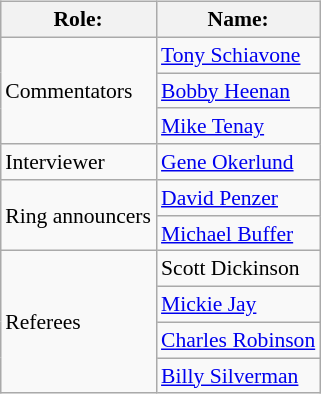<table class=wikitable style="font-size:90%; margin: 0.5em 0 0.5em 1em; float: right; clear: right;">
<tr>
<th>Role:</th>
<th>Name:</th>
</tr>
<tr>
<td rowspan=3>Commentators</td>
<td><a href='#'>Tony Schiavone</a></td>
</tr>
<tr>
<td><a href='#'>Bobby Heenan</a></td>
</tr>
<tr>
<td><a href='#'>Mike Tenay</a></td>
</tr>
<tr>
<td>Interviewer</td>
<td><a href='#'>Gene Okerlund</a></td>
</tr>
<tr>
<td rowspan=2>Ring announcers</td>
<td><a href='#'>David Penzer</a></td>
</tr>
<tr>
<td><a href='#'>Michael Buffer</a></td>
</tr>
<tr>
<td rowspan=4>Referees</td>
<td>Scott Dickinson</td>
</tr>
<tr>
<td><a href='#'>Mickie Jay</a></td>
</tr>
<tr>
<td><a href='#'>Charles Robinson</a></td>
</tr>
<tr>
<td><a href='#'>Billy Silverman</a></td>
</tr>
</table>
